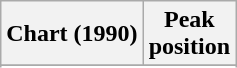<table class="wikitable sortable plainrowheaders" style="text-align:center">
<tr>
<th scope="col">Chart (1990)</th>
<th scope="col">Peak<br>position</th>
</tr>
<tr>
</tr>
<tr>
</tr>
</table>
